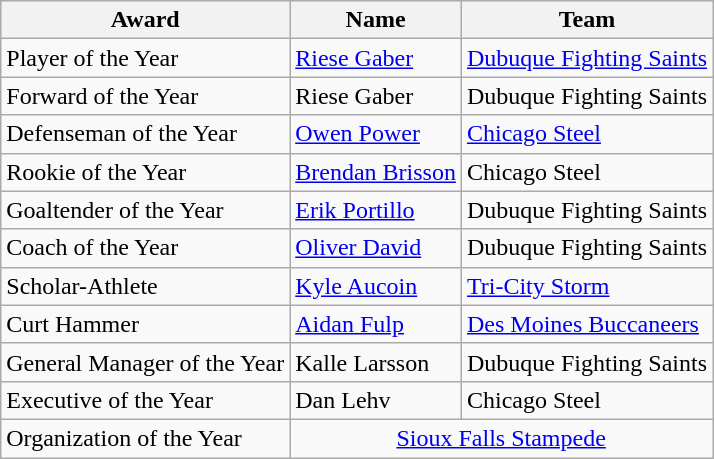<table class="wikitable" style="text-align:left">
<tr>
<th>Award</th>
<th>Name</th>
<th>Team</th>
</tr>
<tr>
<td>Player of the Year</td>
<td><a href='#'>Riese Gaber</a></td>
<td><a href='#'>Dubuque Fighting Saints</a></td>
</tr>
<tr>
<td>Forward of the Year</td>
<td>Riese Gaber</td>
<td>Dubuque Fighting Saints</td>
</tr>
<tr>
<td>Defenseman of the Year</td>
<td><a href='#'>Owen Power</a></td>
<td><a href='#'>Chicago Steel</a></td>
</tr>
<tr>
<td>Rookie of the Year</td>
<td><a href='#'>Brendan Brisson</a></td>
<td>Chicago Steel</td>
</tr>
<tr>
<td>Goaltender of the Year</td>
<td><a href='#'>Erik Portillo</a></td>
<td>Dubuque Fighting Saints</td>
</tr>
<tr>
<td>Coach of the Year</td>
<td><a href='#'>Oliver David</a></td>
<td>Dubuque Fighting Saints</td>
</tr>
<tr>
<td>Scholar-Athlete</td>
<td><a href='#'>Kyle Aucoin</a></td>
<td><a href='#'>Tri-City Storm</a></td>
</tr>
<tr>
<td>Curt Hammer</td>
<td><a href='#'>Aidan Fulp</a></td>
<td><a href='#'>Des Moines Buccaneers</a></td>
</tr>
<tr>
<td>General Manager of the Year</td>
<td>Kalle Larsson</td>
<td>Dubuque Fighting Saints</td>
</tr>
<tr>
<td>Executive of the Year</td>
<td>Dan Lehv</td>
<td>Chicago Steel</td>
</tr>
<tr>
<td>Organization of the Year</td>
<td colspan=2 align=center><a href='#'>Sioux Falls Stampede</a></td>
</tr>
</table>
